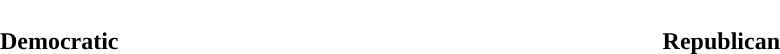<table style="width:70%; text-align:center">
<tr style="color:white">
<td style="background:"><strong>283</strong></td>
<td style="background:"><strong>153</strong></td>
</tr>
<tr>
<td><span><strong>Democratic</strong></span></td>
<td><span><strong>Republican</strong></span></td>
</tr>
</table>
